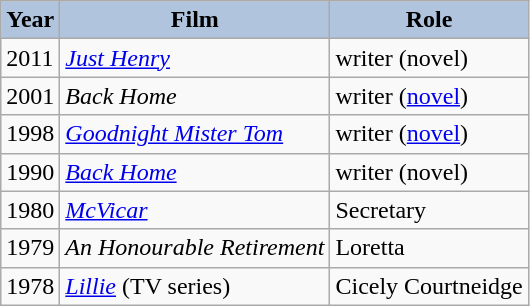<table class="wikitable">
<tr>
<th style="background: #B0C4DE;">Year</th>
<th style="background: #B0C4DE;">Film</th>
<th style="background: #B0C4DE;">Role</th>
</tr>
<tr>
<td>2011</td>
<td><em><a href='#'>Just Henry</a></em></td>
<td>writer (novel)</td>
</tr>
<tr>
<td>2001</td>
<td><em>Back Home</em></td>
<td>writer (<a href='#'>novel</a>)</td>
</tr>
<tr>
<td>1998</td>
<td><em><a href='#'>Goodnight Mister Tom</a></em></td>
<td>writer (<a href='#'>novel</a>)</td>
</tr>
<tr>
<td>1990</td>
<td><em><a href='#'>Back Home</a></em></td>
<td>writer (novel)</td>
</tr>
<tr>
<td>1980</td>
<td><em><a href='#'>McVicar</a></em></td>
<td>Secretary</td>
</tr>
<tr>
<td>1979</td>
<td><em>An Honourable Retirement</em></td>
<td>Loretta</td>
</tr>
<tr>
<td>1978</td>
<td><em><a href='#'>Lillie</a></em> (TV series)</td>
<td>Cicely Courtneidge</td>
</tr>
</table>
